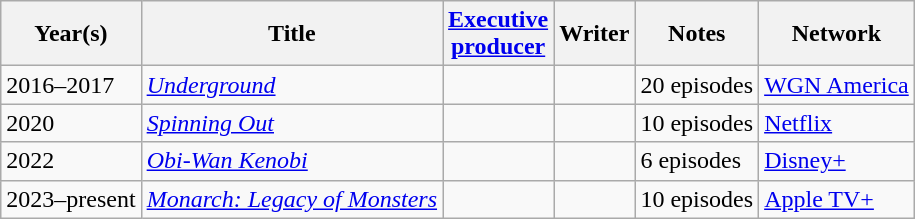<table class="wikitable plainrowheaders"">
<tr>
<th>Year(s)</th>
<th>Title</th>
<th><a href='#'>Executive<br>producer</a></th>
<th>Writer</th>
<th>Notes</th>
<th>Network</th>
</tr>
<tr>
<td>2016–2017</td>
<td><em><a href='#'>Underground</a></em></td>
<td></td>
<td></td>
<td>20 episodes</td>
<td><a href='#'>WGN America</a></td>
</tr>
<tr>
<td>2020</td>
<td><em><a href='#'>Spinning Out</a></em></td>
<td></td>
<td></td>
<td>10 episodes</td>
<td><a href='#'>Netflix</a></td>
</tr>
<tr>
<td>2022</td>
<td><em><a href='#'>Obi-Wan Kenobi</a></em></td>
<td></td>
<td></td>
<td>6 episodes</td>
<td><a href='#'>Disney+</a></td>
</tr>
<tr>
<td>2023–present</td>
<td><em><a href='#'>Monarch: Legacy of Monsters</a></em></td>
<td></td>
<td></td>
<td>10 episodes</td>
<td><a href='#'>Apple TV+</a></td>
</tr>
</table>
